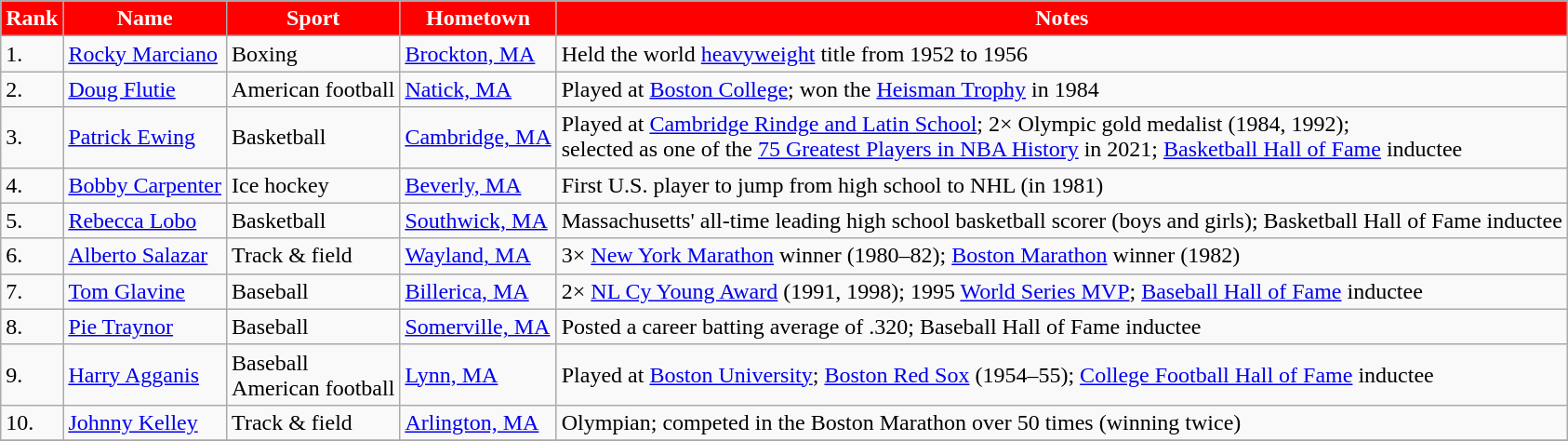<table class="wikitable">
<tr>
<th style="background:red; color:white;">Rank</th>
<th style="background:red; color:white;">Name</th>
<th style="background:red; color:white;">Sport</th>
<th style="background:red; color:white;">Hometown</th>
<th style="background:red; color:white;">Notes</th>
</tr>
<tr>
<td>1.</td>
<td><a href='#'>Rocky Marciano</a></td>
<td>Boxing</td>
<td><a href='#'>Brockton, MA</a></td>
<td>Held the world <a href='#'>heavyweight</a> title from 1952 to 1956</td>
</tr>
<tr>
<td>2.</td>
<td><a href='#'>Doug Flutie</a></td>
<td>American football</td>
<td><a href='#'>Natick, MA</a></td>
<td>Played at <a href='#'>Boston College</a>; won the <a href='#'>Heisman Trophy</a> in 1984</td>
</tr>
<tr>
<td>3.</td>
<td><a href='#'>Patrick Ewing</a></td>
<td>Basketball</td>
<td><a href='#'>Cambridge, MA</a></td>
<td>Played at <a href='#'>Cambridge Rindge and Latin School</a>; 2× Olympic gold medalist (1984, 1992);<br> selected as one of the <a href='#'>75 Greatest Players in NBA History</a> in 2021; <a href='#'>Basketball Hall of Fame</a> inductee</td>
</tr>
<tr>
<td>4.</td>
<td><a href='#'>Bobby Carpenter</a></td>
<td>Ice hockey</td>
<td><a href='#'>Beverly, MA</a></td>
<td>First U.S. player to jump from high school to NHL (in 1981)</td>
</tr>
<tr>
<td>5.</td>
<td><a href='#'>Rebecca Lobo</a></td>
<td>Basketball</td>
<td><a href='#'>Southwick, MA</a></td>
<td>Massachusetts' all-time leading high school basketball scorer (boys and girls); Basketball Hall of Fame inductee</td>
</tr>
<tr>
<td>6.</td>
<td><a href='#'>Alberto Salazar</a></td>
<td>Track & field</td>
<td><a href='#'>Wayland, MA</a></td>
<td>3× <a href='#'>New York Marathon</a> winner (1980–82); <a href='#'>Boston Marathon</a> winner (1982)</td>
</tr>
<tr>
<td>7.</td>
<td><a href='#'>Tom Glavine</a></td>
<td>Baseball</td>
<td><a href='#'>Billerica, MA</a></td>
<td>2× <a href='#'>NL Cy Young Award</a> (1991, 1998); 1995 <a href='#'>World Series MVP</a>; <a href='#'>Baseball Hall of Fame</a> inductee</td>
</tr>
<tr>
<td>8.</td>
<td><a href='#'>Pie Traynor</a></td>
<td>Baseball</td>
<td><a href='#'>Somerville, MA</a></td>
<td>Posted a career batting average of .320; Baseball Hall of Fame inductee</td>
</tr>
<tr>
<td>9.</td>
<td><a href='#'>Harry Agganis</a></td>
<td>Baseball<br>American football</td>
<td><a href='#'>Lynn, MA</a></td>
<td>Played at <a href='#'>Boston University</a>; <a href='#'>Boston Red Sox</a> (1954–55); <a href='#'>College Football Hall of Fame</a> inductee</td>
</tr>
<tr>
<td>10.</td>
<td><a href='#'>Johnny Kelley</a></td>
<td>Track & field</td>
<td><a href='#'>Arlington, MA</a></td>
<td>Olympian; competed in the Boston Marathon over 50 times (winning twice)</td>
</tr>
<tr>
</tr>
</table>
